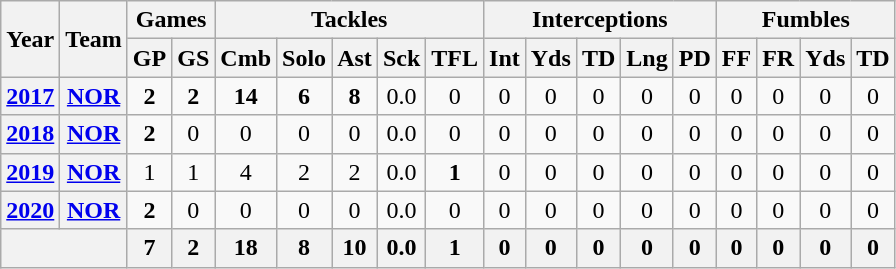<table class="wikitable" style="text-align:center">
<tr>
<th rowspan="2">Year</th>
<th rowspan="2">Team</th>
<th colspan="2">Games</th>
<th colspan="5">Tackles</th>
<th colspan="5">Interceptions</th>
<th colspan="4">Fumbles</th>
</tr>
<tr>
<th>GP</th>
<th>GS</th>
<th>Cmb</th>
<th>Solo</th>
<th>Ast</th>
<th>Sck</th>
<th>TFL</th>
<th>Int</th>
<th>Yds</th>
<th>TD</th>
<th>Lng</th>
<th>PD</th>
<th>FF</th>
<th>FR</th>
<th>Yds</th>
<th>TD</th>
</tr>
<tr>
<th><a href='#'>2017</a></th>
<th><a href='#'>NOR</a></th>
<td><strong>2</strong></td>
<td><strong>2</strong></td>
<td><strong>14</strong></td>
<td><strong>6</strong></td>
<td><strong>8</strong></td>
<td>0.0</td>
<td>0</td>
<td>0</td>
<td>0</td>
<td>0</td>
<td>0</td>
<td>0</td>
<td>0</td>
<td>0</td>
<td>0</td>
<td>0</td>
</tr>
<tr>
<th><a href='#'>2018</a></th>
<th><a href='#'>NOR</a></th>
<td><strong>2</strong></td>
<td>0</td>
<td>0</td>
<td>0</td>
<td>0</td>
<td>0.0</td>
<td>0</td>
<td>0</td>
<td>0</td>
<td>0</td>
<td>0</td>
<td>0</td>
<td>0</td>
<td>0</td>
<td>0</td>
<td>0</td>
</tr>
<tr>
<th><a href='#'>2019</a></th>
<th><a href='#'>NOR</a></th>
<td>1</td>
<td>1</td>
<td>4</td>
<td>2</td>
<td>2</td>
<td>0.0</td>
<td><strong>1</strong></td>
<td>0</td>
<td>0</td>
<td>0</td>
<td>0</td>
<td>0</td>
<td>0</td>
<td>0</td>
<td>0</td>
<td>0</td>
</tr>
<tr>
<th><a href='#'>2020</a></th>
<th><a href='#'>NOR</a></th>
<td><strong>2</strong></td>
<td>0</td>
<td>0</td>
<td>0</td>
<td>0</td>
<td>0.0</td>
<td>0</td>
<td>0</td>
<td>0</td>
<td>0</td>
<td>0</td>
<td>0</td>
<td>0</td>
<td>0</td>
<td>0</td>
<td>0</td>
</tr>
<tr>
<th colspan="2"></th>
<th>7</th>
<th>2</th>
<th>18</th>
<th>8</th>
<th>10</th>
<th>0.0</th>
<th>1</th>
<th>0</th>
<th>0</th>
<th>0</th>
<th>0</th>
<th>0</th>
<th>0</th>
<th>0</th>
<th>0</th>
<th>0</th>
</tr>
</table>
